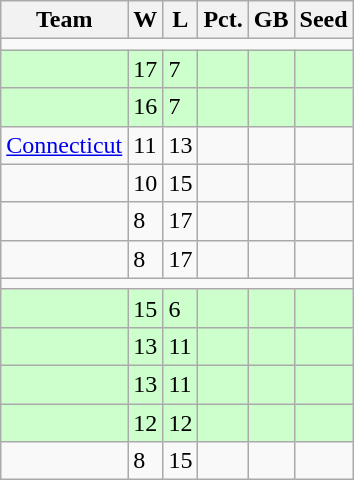<table class=wikitable>
<tr>
<th>Team</th>
<th>W</th>
<th>L</th>
<th>Pct.</th>
<th>GB</th>
<th>Seed</th>
</tr>
<tr>
<td colspan=7></td>
</tr>
<tr bgcolor=#ccffcc>
<td></td>
<td>17</td>
<td>7</td>
<td></td>
<td></td>
<td></td>
</tr>
<tr bgcolor=#ccffcc>
<td></td>
<td>16</td>
<td>7</td>
<td></td>
<td></td>
<td></td>
</tr>
<tr>
<td><a href='#'>Connecticut</a></td>
<td>11</td>
<td>13</td>
<td></td>
<td></td>
<td></td>
</tr>
<tr>
<td></td>
<td>10</td>
<td>15</td>
<td></td>
<td></td>
<td></td>
</tr>
<tr>
<td></td>
<td>8</td>
<td>17</td>
<td></td>
<td></td>
<td></td>
</tr>
<tr>
<td></td>
<td>8</td>
<td>17</td>
<td></td>
<td></td>
<td></td>
</tr>
<tr>
<td colspan=7></td>
</tr>
<tr bgcolor=#ccffcc>
<td></td>
<td>15</td>
<td>6</td>
<td></td>
<td></td>
<td></td>
</tr>
<tr bgcolor=#ccffcc>
<td></td>
<td>13</td>
<td>11</td>
<td></td>
<td></td>
<td></td>
</tr>
<tr bgcolor=#ccffcc>
<td></td>
<td>13</td>
<td>11</td>
<td></td>
<td></td>
<td></td>
</tr>
<tr bgcolor=#ccffcc>
<td></td>
<td>12</td>
<td>12</td>
<td></td>
<td></td>
<td></td>
</tr>
<tr>
<td></td>
<td>8</td>
<td>15</td>
<td></td>
<td></td>
<td></td>
</tr>
</table>
